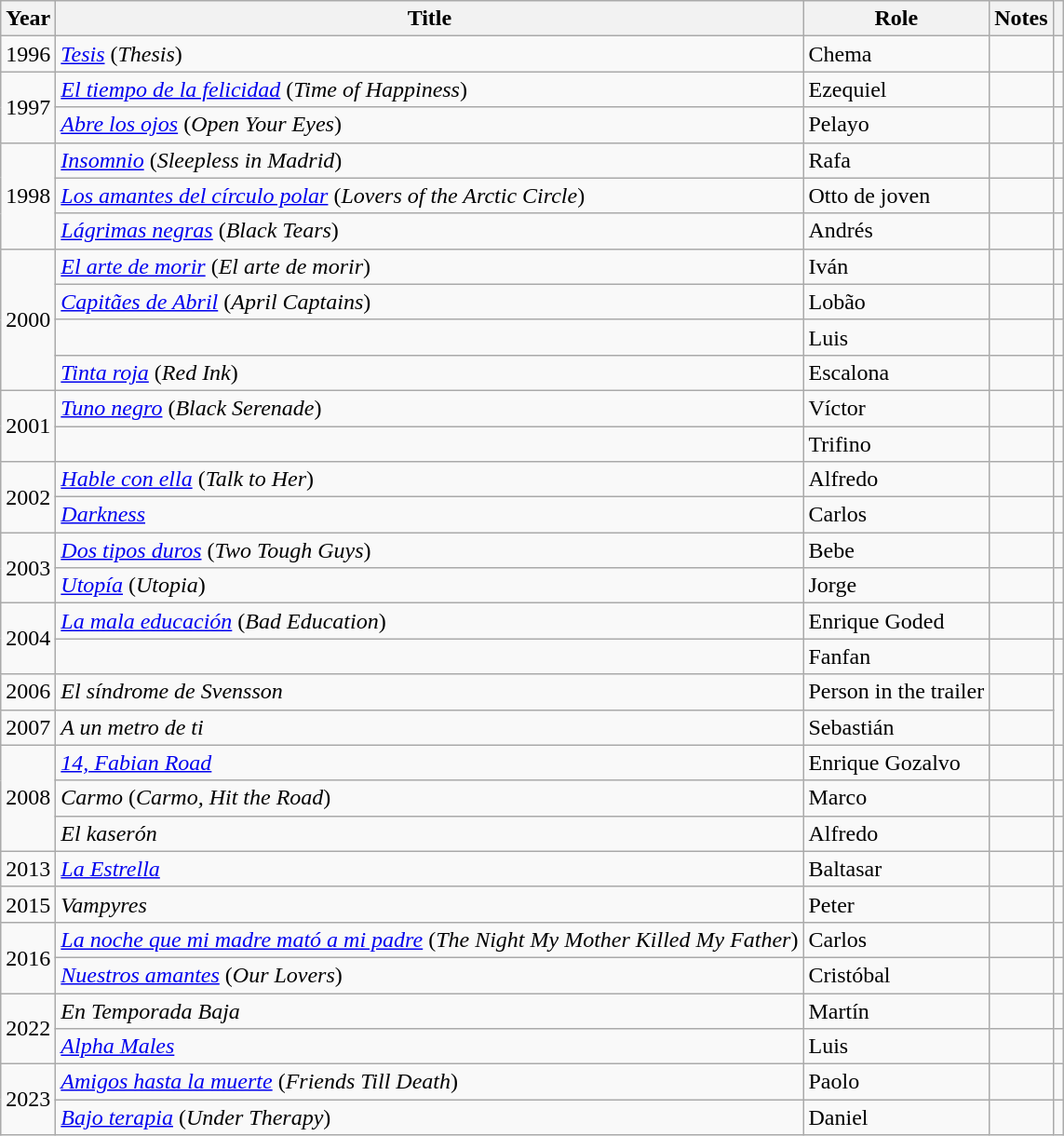<table class="wikitable sortable">
<tr>
<th>Year</th>
<th>Title</th>
<th>Role</th>
<th class = "unsortable">Notes</th>
<th class = "unsortable"></th>
</tr>
<tr>
<td align = "center">1996</td>
<td><em><a href='#'>Tesis</a></em> (<em>Thesis</em>)</td>
<td>Chema</td>
<td></td>
<td align = "center"></td>
</tr>
<tr>
<td rowspan = "2" align = "center">1997</td>
<td><em><a href='#'>El tiempo de la felicidad</a></em> (<em>Time of Happiness</em>)</td>
<td>Ezequiel</td>
<td></td>
<td align = "center"></td>
</tr>
<tr>
<td><em><a href='#'>Abre los ojos</a></em> (<em>Open Your Eyes</em>)</td>
<td>Pelayo</td>
<td></td>
<td align = "center"></td>
</tr>
<tr>
<td rowspan = "3" align = "center">1998</td>
<td><em><a href='#'>Insomnio</a></em> (<em>Sleepless in Madrid</em>)</td>
<td>Rafa</td>
<td></td>
<td align = "center"></td>
</tr>
<tr>
<td><em><a href='#'>Los amantes del círculo polar</a></em> (<em>Lovers of the Arctic Circle</em>)</td>
<td>Otto de joven</td>
<td></td>
<td align = "center"></td>
</tr>
<tr>
<td><em><a href='#'>Lágrimas negras</a></em> (<em>Black Tears</em>)</td>
<td>Andrés</td>
<td></td>
<td align = "center"></td>
</tr>
<tr>
<td rowspan = "4" align = "center">2000</td>
<td><em><a href='#'>El arte de morir</a></em> (<em>El arte de morir</em>)</td>
<td>Iván</td>
<td></td>
<td align = "center"></td>
</tr>
<tr>
<td><em><a href='#'>Capitães de Abril</a></em> (<em>April Captains</em>)</td>
<td>Lobão</td>
<td></td>
<td align = "center"></td>
</tr>
<tr>
<td><em></em></td>
<td>Luis</td>
<td></td>
<td align = "center"></td>
</tr>
<tr>
<td><em><a href='#'>Tinta roja</a></em> (<em>Red Ink</em>)</td>
<td>Escalona</td>
<td></td>
<td align = "center"></td>
</tr>
<tr>
<td rowspan = "2" align = "center">2001</td>
<td><em><a href='#'>Tuno negro</a></em> (<em>Black Serenade</em>)</td>
<td>Víctor</td>
<td></td>
<td align = "center"></td>
</tr>
<tr>
<td><em></em></td>
<td>Trifino</td>
<td></td>
<td align = "center"></td>
</tr>
<tr>
<td rowspan = "2" align = "center">2002</td>
<td><em><a href='#'>Hable con ella</a></em> (<em>Talk to Her</em>)</td>
<td>Alfredo</td>
<td></td>
<td align = "center"></td>
</tr>
<tr>
<td><em><a href='#'>Darkness</a></em></td>
<td>Carlos</td>
<td></td>
<td align = "center"></td>
</tr>
<tr>
<td rowspan = "2" align = "center">2003</td>
<td><em><a href='#'>Dos tipos duros</a></em> (<em>Two Tough Guys</em>)</td>
<td>Bebe</td>
<td></td>
<td align = "center"></td>
</tr>
<tr>
<td><em><a href='#'>Utopía</a></em> (<em>Utopia</em>)</td>
<td>Jorge</td>
<td></td>
<td align = "center"></td>
</tr>
<tr>
<td rowspan = "2" align = "center">2004</td>
<td><em><a href='#'>La mala educación</a></em> (<em>Bad Education</em>)</td>
<td>Enrique Goded</td>
<td></td>
<td align = "center"></td>
</tr>
<tr>
<td><em></em></td>
<td>Fanfan</td>
<td></td>
<td align = "center"></td>
</tr>
<tr>
<td align = "center">2006</td>
<td><em>El síndrome de Svensson</em></td>
<td>Person in the trailer</td>
<td></td>
</tr>
<tr>
<td align = "center">2007</td>
<td><em>A un metro de ti</em></td>
<td>Sebastián</td>
<td></td>
</tr>
<tr>
<td rowspan = "3" align = "center">2008</td>
<td><em><a href='#'>14, Fabian Road</a></em></td>
<td>Enrique Gozalvo</td>
<td></td>
<td align = "center"></td>
</tr>
<tr>
<td><em>Carmo</em> (<em>Carmo, Hit the Road</em>)</td>
<td>Marco</td>
<td></td>
<td align = "center"></td>
</tr>
<tr>
<td><em>El kaserón</em></td>
<td>Alfredo</td>
<td></td>
<td align = "center"></td>
</tr>
<tr>
<td align = "center">2013</td>
<td><em><a href='#'>La Estrella</a></em></td>
<td>Baltasar</td>
<td></td>
<td align = "center"></td>
</tr>
<tr>
<td align = "center">2015</td>
<td><em>Vampyres</em></td>
<td>Peter</td>
<td></td>
<td align = "center"></td>
</tr>
<tr>
<td rowspan = "2" align = "center">2016</td>
<td><em><a href='#'>La noche que mi madre mató a mi padre</a></em> (<em>The Night My Mother Killed My Father</em>)</td>
<td>Carlos</td>
<td></td>
<td align = "center"></td>
</tr>
<tr>
<td><em><a href='#'>Nuestros amantes</a></em> (<em>Our Lovers</em>)</td>
<td>Cristóbal</td>
<td></td>
<td></td>
</tr>
<tr>
<td rowspan="2" align = "center">2022</td>
<td><em>En Temporada Baja</em></td>
<td>Martín</td>
<td></td>
<td></td>
</tr>
<tr>
<td><em><a href='#'>Alpha Males</a></em></td>
<td>Luis</td>
<td></td>
</tr>
<tr>
<td rowspan="2" align = "center">2023</td>
<td><a href='#'><em>Amigos hasta la muerte</em></a> (<em>Friends Till Death</em>)</td>
<td>Paolo</td>
<td></td>
<td></td>
</tr>
<tr>
<td><em><a href='#'>Bajo terapia</a></em> (<em>Under Therapy</em>)</td>
<td>Daniel</td>
<td></td>
<td align="center"></td>
</tr>
</table>
